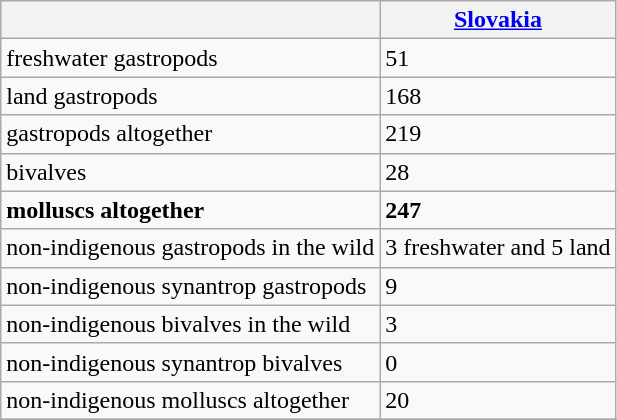<table class="wikitable">
<tr>
<th></th>
<th><a href='#'>Slovakia</a></th>
</tr>
<tr>
<td>freshwater gastropods</td>
<td>51</td>
</tr>
<tr>
<td>land gastropods</td>
<td>168</td>
</tr>
<tr>
<td>gastropods altogether</td>
<td>219</td>
</tr>
<tr>
<td>bivalves</td>
<td>28</td>
</tr>
<tr>
<td><strong>molluscs altogether</strong></td>
<td><strong>247</strong></td>
</tr>
<tr>
<td>non-indigenous gastropods in the wild</td>
<td>3 freshwater and 5 land</td>
</tr>
<tr>
<td>non-indigenous synantrop gastropods</td>
<td>9</td>
</tr>
<tr>
<td>non-indigenous bivalves in the wild</td>
<td>3</td>
</tr>
<tr>
<td>non-indigenous synantrop bivalves</td>
<td>0</td>
</tr>
<tr>
<td>non-indigenous molluscs altogether</td>
<td>20</td>
</tr>
<tr>
</tr>
</table>
